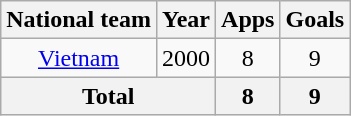<table class="wikitable" style="text-align:center">
<tr>
<th>National team</th>
<th>Year</th>
<th>Apps</th>
<th>Goals</th>
</tr>
<tr>
<td rowspan="1"><a href='#'>Vietnam</a></td>
<td>2000</td>
<td>8</td>
<td>9</td>
</tr>
<tr>
<th colspan=2>Total</th>
<th>8</th>
<th>9</th>
</tr>
</table>
